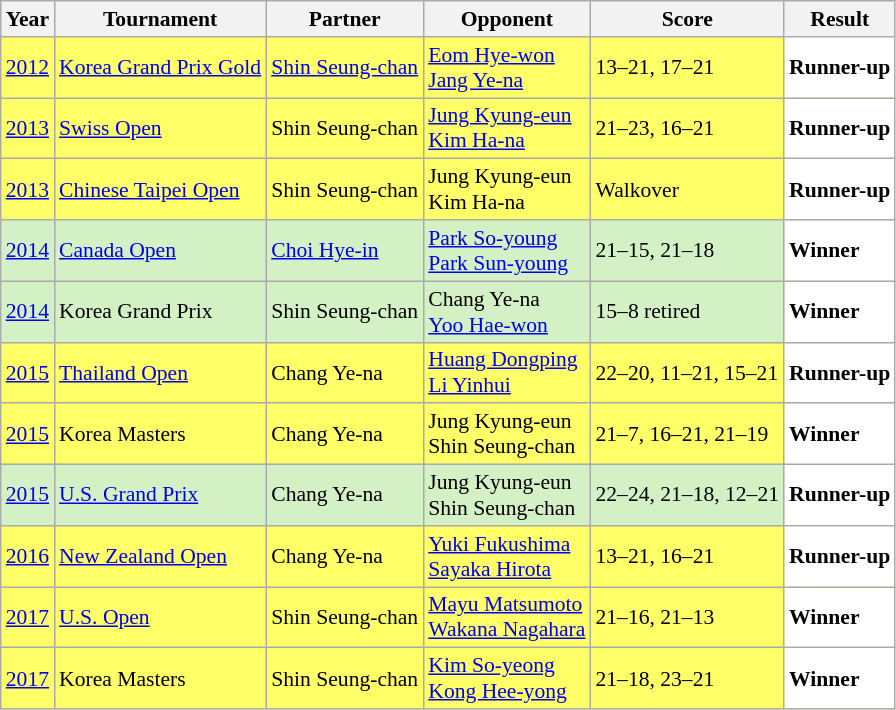<table class="sortable wikitable" style="font-size: 90%;">
<tr>
<th>Year</th>
<th>Tournament</th>
<th>Partner</th>
<th>Opponent</th>
<th>Score</th>
<th>Result</th>
</tr>
<tr style="background:#FFFF67">
<td align="center"><a href='#'>2012</a></td>
<td align="left"><a href='#'>Korea Grand Prix Gold</a></td>
<td align="left"> <a href='#'>Shin Seung-chan</a></td>
<td align="left"> <a href='#'>Eom Hye-won</a><br> <a href='#'>Jang Ye-na</a></td>
<td align="left">13–21, 17–21</td>
<td style="text-align:left; background:white"> <strong>Runner-up</strong></td>
</tr>
<tr style="background:#FFFF67">
<td align="center"><a href='#'>2013</a></td>
<td align="left"><a href='#'>Swiss Open</a></td>
<td align="left"> Shin Seung-chan</td>
<td align="left"> <a href='#'>Jung Kyung-eun</a><br> <a href='#'>Kim Ha-na</a></td>
<td align="left">21–23, 16–21</td>
<td style="text-align:left; background:white"> <strong>Runner-up</strong></td>
</tr>
<tr style="background:#FFFF67">
<td align="center"><a href='#'>2013</a></td>
<td align="left"><a href='#'>Chinese Taipei Open</a></td>
<td align="left"> Shin Seung-chan</td>
<td align="left"> Jung Kyung-eun<br> Kim Ha-na</td>
<td align="left">Walkover</td>
<td style="text-align:left; background:white"> <strong>Runner-up</strong></td>
</tr>
<tr style="background:#D4F1C5">
<td align="center"><a href='#'>2014</a></td>
<td align="left"><a href='#'>Canada Open</a></td>
<td align="left"> <a href='#'>Choi Hye-in</a></td>
<td align="left"> <a href='#'>Park So-young</a><br> <a href='#'>Park Sun-young</a></td>
<td align="left">21–15, 21–18</td>
<td style="text-align:left; background:white"> <strong>Winner</strong></td>
</tr>
<tr style="background:#D4F1C5">
<td align="center"><a href='#'>2014</a></td>
<td align="left">Korea Grand Prix</td>
<td align="left"> Shin Seung-chan</td>
<td align="left"> Chang Ye-na<br> <a href='#'>Yoo Hae-won</a></td>
<td align="left">15–8 retired</td>
<td style="text-align:left; background:white"> <strong>Winner</strong></td>
</tr>
<tr style="background:#FFFF67">
<td align="center"><a href='#'>2015</a></td>
<td align="left"><a href='#'>Thailand Open</a></td>
<td align="left"> Chang Ye-na</td>
<td align="left"> <a href='#'>Huang Dongping</a><br> <a href='#'>Li Yinhui</a></td>
<td align="left">22–20, 11–21, 15–21</td>
<td style="text-align:left; background:white"> <strong>Runner-up</strong></td>
</tr>
<tr style="background:#FFFF67">
<td align="center"><a href='#'>2015</a></td>
<td align="left">Korea Masters</td>
<td align="left"> Chang Ye-na</td>
<td align="left"> Jung Kyung-eun<br> Shin Seung-chan</td>
<td align="left">21–7, 16–21, 21–19</td>
<td style="text-align:left; background:white"> <strong>Winner</strong></td>
</tr>
<tr style="background:#D4F1C5">
<td align="center"><a href='#'>2015</a></td>
<td align="left"><a href='#'>U.S. Grand Prix</a></td>
<td align="left"> Chang Ye-na</td>
<td align="left"> Jung Kyung-eun<br> Shin Seung-chan</td>
<td align="left">22–24, 21–18, 12–21</td>
<td style="text-align:left; background:white"> <strong>Runner-up</strong></td>
</tr>
<tr style="background:#FFFF67">
<td align="center"><a href='#'>2016</a></td>
<td align="left"><a href='#'>New Zealand Open</a></td>
<td align="left"> Chang Ye-na</td>
<td align="left"> <a href='#'>Yuki Fukushima</a><br> <a href='#'>Sayaka Hirota</a></td>
<td align="left">13–21, 16–21</td>
<td style="text-align:left; background:white"> <strong>Runner-up</strong></td>
</tr>
<tr style="background:#FFFF67">
<td align="center"><a href='#'>2017</a></td>
<td align="left"><a href='#'>U.S. Open</a></td>
<td align="left"> Shin Seung-chan</td>
<td align="left"> <a href='#'>Mayu Matsumoto</a><br> <a href='#'>Wakana Nagahara</a></td>
<td align="left">21–16, 21–13</td>
<td style="text-align:left; background:white"> <strong>Winner</strong></td>
</tr>
<tr style="background:#FFFF67">
<td align="center"><a href='#'>2017</a></td>
<td align="left">Korea Masters</td>
<td align="left"> Shin Seung-chan</td>
<td align="left"> <a href='#'>Kim So-yeong</a><br> <a href='#'>Kong Hee-yong</a></td>
<td align="left">21–18, 23–21</td>
<td style="text-align:left; background:white"> <strong>Winner</strong></td>
</tr>
</table>
